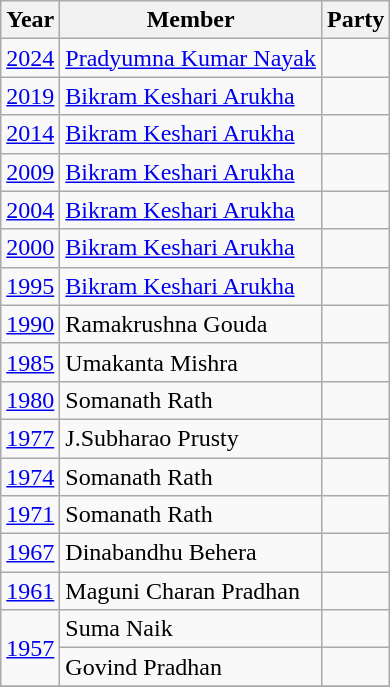<table class="wikitable sortable">
<tr>
<th>Year</th>
<th>Member</th>
<th colspan=2>Party</th>
</tr>
<tr>
<td><a href='#'>2024</a></td>
<td><a href='#'>Pradyumna Kumar Nayak</a></td>
<td></td>
</tr>
<tr>
<td><a href='#'>2019</a></td>
<td><a href='#'>Bikram Keshari Arukha</a></td>
<td></td>
</tr>
<tr>
<td><a href='#'>2014</a></td>
<td><a href='#'>Bikram Keshari Arukha</a></td>
<td></td>
</tr>
<tr>
<td><a href='#'>2009</a></td>
<td><a href='#'>Bikram Keshari Arukha</a></td>
<td></td>
</tr>
<tr>
<td><a href='#'>2004</a></td>
<td><a href='#'>Bikram Keshari Arukha</a></td>
<td></td>
</tr>
<tr>
<td><a href='#'>2000</a></td>
<td><a href='#'>Bikram Keshari Arukha</a></td>
<td></td>
</tr>
<tr>
<td><a href='#'>1995</a></td>
<td><a href='#'>Bikram Keshari Arukha</a></td>
<td></td>
</tr>
<tr>
<td><a href='#'>1990</a></td>
<td>Ramakrushna Gouda</td>
<td></td>
</tr>
<tr>
<td><a href='#'>1985</a></td>
<td>Umakanta Mishra</td>
<td></td>
</tr>
<tr>
<td><a href='#'>1980</a></td>
<td>Somanath Rath</td>
<td></td>
</tr>
<tr>
<td><a href='#'>1977</a></td>
<td>J.Subharao Prusty</td>
<td></td>
</tr>
<tr>
<td><a href='#'>1974</a></td>
<td>Somanath Rath</td>
<td></td>
</tr>
<tr>
<td><a href='#'>1971</a></td>
<td>Somanath Rath</td>
<td></td>
</tr>
<tr>
<td><a href='#'>1967</a></td>
<td>Dinabandhu Behera</td>
<td></td>
</tr>
<tr>
<td><a href='#'>1961</a></td>
<td>Maguni Charan Pradhan</td>
<td></td>
</tr>
<tr>
<td rowspan="2"><a href='#'>1957</a></td>
<td>Suma Naik</td>
<td></td>
</tr>
<tr>
<td>Govind Pradhan</td>
<td></td>
</tr>
<tr>
</tr>
</table>
